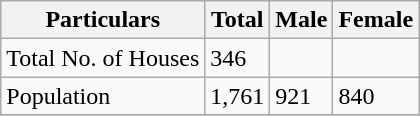<table class="wikitable sortable">
<tr>
<th>Particulars</th>
<th>Total</th>
<th>Male</th>
<th>Female</th>
</tr>
<tr>
<td>Total No. of Houses</td>
<td>346</td>
<td></td>
<td></td>
</tr>
<tr>
<td>Population</td>
<td>1,761</td>
<td>921</td>
<td>840</td>
</tr>
<tr>
</tr>
</table>
